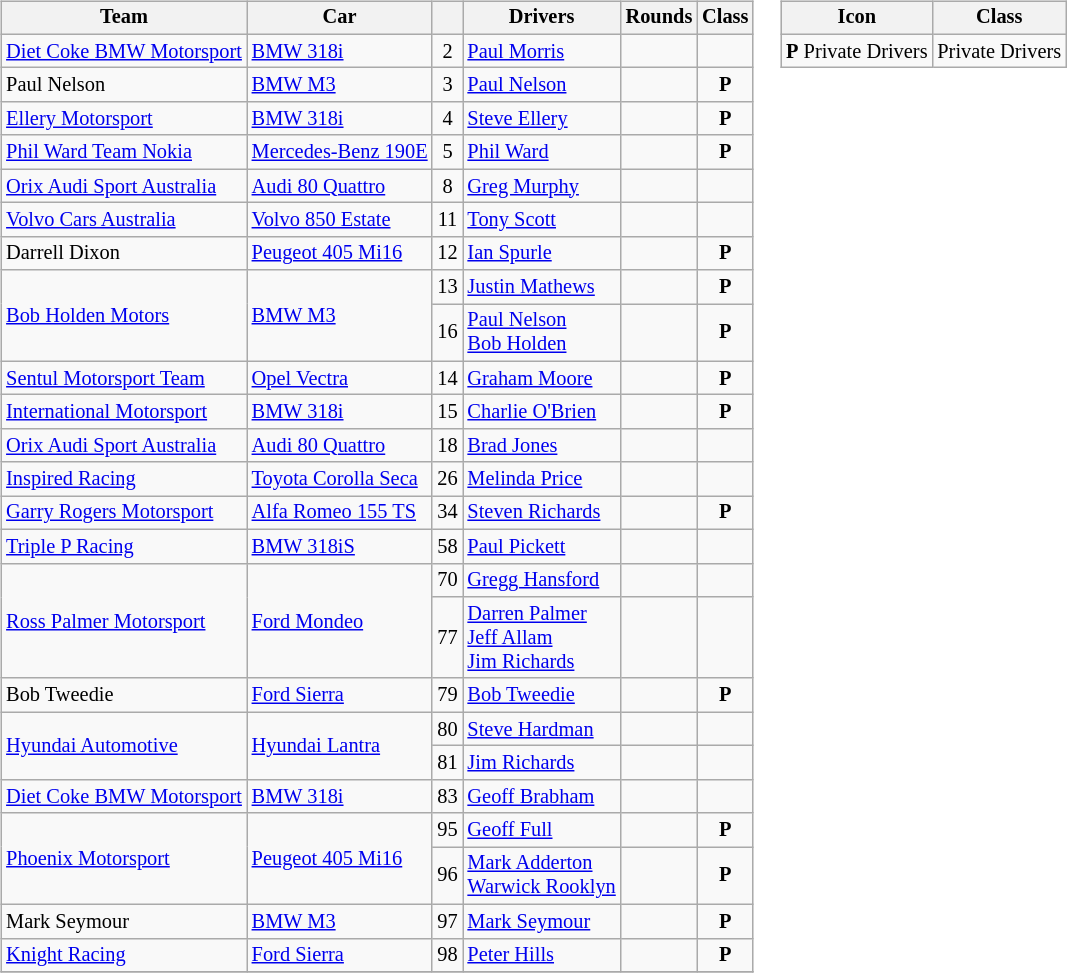<table>
<tr>
<td><br><table class="wikitable sortable" style="font-size: 85%">
<tr>
<th>Team</th>
<th>Car</th>
<th></th>
<th>Drivers</th>
<th>Rounds</th>
<th>Class</th>
</tr>
<tr>
<td><a href='#'>Diet Coke BMW Motorsport</a></td>
<td><a href='#'>BMW 318i</a></td>
<td align=center>2</td>
<td> <a href='#'>Paul Morris</a></td>
<td></td>
<td></td>
</tr>
<tr>
<td>Paul Nelson</td>
<td><a href='#'>BMW M3</a></td>
<td align=center>3</td>
<td> <a href='#'>Paul Nelson</a></td>
<td></td>
<td align="center"><strong><span>P</span></strong></td>
</tr>
<tr>
<td><a href='#'>Ellery Motorsport</a></td>
<td><a href='#'>BMW 318i</a></td>
<td align=center>4</td>
<td> <a href='#'>Steve Ellery</a></td>
<td></td>
<td align="center"><strong><span>P</span></strong></td>
</tr>
<tr>
<td><a href='#'>Phil Ward Team Nokia</a></td>
<td><a href='#'>Mercedes-Benz 190E</a></td>
<td align="center">5</td>
<td> <a href='#'>Phil Ward</a></td>
<td></td>
<td align="center"><strong><span>P</span></strong></td>
</tr>
<tr>
<td><a href='#'>Orix Audi Sport Australia</a></td>
<td><a href='#'>Audi 80 Quattro</a></td>
<td align="center">8</td>
<td> <a href='#'>Greg Murphy</a></td>
<td></td>
<td></td>
</tr>
<tr>
<td><a href='#'>Volvo Cars Australia</a></td>
<td><a href='#'>Volvo 850 Estate</a></td>
<td align="center">11</td>
<td> <a href='#'>Tony Scott</a></td>
<td></td>
<td></td>
</tr>
<tr>
<td>Darrell Dixon</td>
<td><a href='#'>Peugeot 405 Mi16</a></td>
<td align="center">12</td>
<td> <a href='#'>Ian Spurle</a></td>
<td></td>
<td align="center"><strong><span>P</span></strong></td>
</tr>
<tr>
<td rowspan=2><a href='#'>Bob Holden Motors</a></td>
<td rowspan=2><a href='#'>BMW M3</a></td>
<td align="center">13</td>
<td> <a href='#'>Justin Mathews</a></td>
<td></td>
<td align="center"><strong><span>P</span></strong></td>
</tr>
<tr>
<td align="center">16</td>
<td> <a href='#'>Paul Nelson</a><br> <a href='#'>Bob Holden</a></td>
<td></td>
<td align="center"><strong><span>P</span></strong></td>
</tr>
<tr>
<td><a href='#'>Sentul Motorsport Team</a></td>
<td><a href='#'>Opel Vectra</a></td>
<td align="center">14</td>
<td> <a href='#'>Graham Moore</a></td>
<td></td>
<td align="center"><strong><span>P</span></strong></td>
</tr>
<tr>
<td><a href='#'>International Motorsport</a></td>
<td><a href='#'>BMW 318i</a></td>
<td align="center">15</td>
<td> <a href='#'>Charlie O'Brien</a></td>
<td></td>
<td align="center"><strong><span>P</span></strong></td>
</tr>
<tr>
<td><a href='#'>Orix Audi Sport Australia</a></td>
<td><a href='#'>Audi 80 Quattro</a></td>
<td align="center">18</td>
<td> <a href='#'>Brad Jones</a></td>
<td></td>
<td></td>
</tr>
<tr>
<td><a href='#'>Inspired Racing</a></td>
<td><a href='#'>Toyota Corolla Seca</a></td>
<td align="center">26</td>
<td> <a href='#'>Melinda Price</a></td>
<td></td>
<td></td>
</tr>
<tr>
<td><a href='#'>Garry Rogers Motorsport</a></td>
<td><a href='#'>Alfa Romeo 155 TS</a></td>
<td align="center">34</td>
<td> <a href='#'>Steven Richards</a></td>
<td></td>
<td align="center"><strong><span>P</span></strong></td>
</tr>
<tr>
<td><a href='#'>Triple P Racing</a></td>
<td><a href='#'>BMW 318iS</a></td>
<td align="center">58</td>
<td> <a href='#'>Paul Pickett</a></td>
<td></td>
<td></td>
</tr>
<tr>
<td rowspan=2><a href='#'>Ross Palmer Motorsport</a></td>
<td rowspan=2><a href='#'>Ford Mondeo</a></td>
<td align="center">70</td>
<td> <a href='#'>Gregg Hansford</a></td>
<td></td>
<td></td>
</tr>
<tr>
<td align="center">77</td>
<td> <a href='#'>Darren Palmer</a><br> <a href='#'>Jeff Allam</a><br> <a href='#'>Jim Richards</a></td>
<td></td>
<td></td>
</tr>
<tr>
<td>Bob Tweedie</td>
<td><a href='#'>Ford Sierra</a></td>
<td align="center">79</td>
<td> <a href='#'>Bob Tweedie</a></td>
<td></td>
<td align="center"><strong><span>P</span></strong></td>
</tr>
<tr>
<td rowspan=2><a href='#'>Hyundai Automotive</a></td>
<td rowspan=2><a href='#'>Hyundai Lantra</a></td>
<td align="center">80</td>
<td> <a href='#'>Steve Hardman</a></td>
<td></td>
<td></td>
</tr>
<tr>
<td align="center">81</td>
<td> <a href='#'>Jim Richards</a></td>
<td></td>
<td></td>
</tr>
<tr>
<td><a href='#'>Diet Coke BMW Motorsport</a></td>
<td><a href='#'>BMW 318i</a></td>
<td align="center">83</td>
<td> <a href='#'>Geoff Brabham</a></td>
<td></td>
<td></td>
</tr>
<tr>
<td rowspan=2><a href='#'>Phoenix Motorsport</a></td>
<td rowspan=2><a href='#'>Peugeot 405 Mi16</a></td>
<td align="center">95</td>
<td> <a href='#'>Geoff Full</a></td>
<td></td>
<td align="center"><strong><span>P</span></strong></td>
</tr>
<tr>
<td align="center">96</td>
<td> <a href='#'>Mark Adderton</a><br> <a href='#'>Warwick Rooklyn</a></td>
<td></td>
<td align="center"><strong><span>P</span></strong></td>
</tr>
<tr>
<td>Mark Seymour</td>
<td><a href='#'>BMW M3</a></td>
<td align="center">97</td>
<td> <a href='#'>Mark Seymour</a></td>
<td></td>
<td align="center"><strong><span>P</span></strong></td>
</tr>
<tr>
<td><a href='#'>Knight Racing</a></td>
<td><a href='#'>Ford Sierra</a></td>
<td align="center">98</td>
<td> <a href='#'>Peter Hills</a></td>
<td></td>
<td align="center"><strong><span>P</span></strong></td>
</tr>
<tr>
</tr>
</table>
</td>
<td valign="top"><br><table class="wikitable" style="font-size: 85%;">
<tr>
<th>Icon</th>
<th>Class</th>
</tr>
<tr>
<td align="center"><strong><span>P</span></strong> Private Drivers</td>
<td>Private Drivers</td>
</tr>
</table>
</td>
</tr>
</table>
